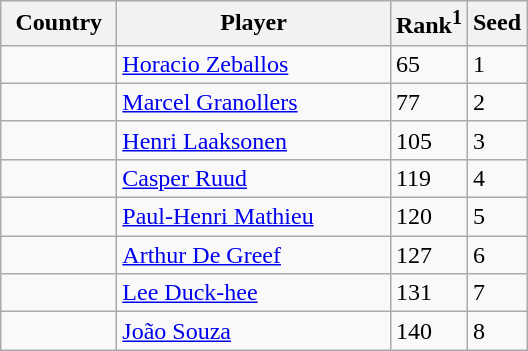<table class="sortable wikitable">
<tr>
<th width="70">Country</th>
<th width="175">Player</th>
<th>Rank<sup>1</sup></th>
<th>Seed</th>
</tr>
<tr>
<td></td>
<td><a href='#'>Horacio Zeballos</a></td>
<td>65</td>
<td>1</td>
</tr>
<tr>
<td></td>
<td><a href='#'>Marcel Granollers</a></td>
<td>77</td>
<td>2</td>
</tr>
<tr>
<td></td>
<td><a href='#'>Henri Laaksonen</a></td>
<td>105</td>
<td>3</td>
</tr>
<tr>
<td></td>
<td><a href='#'>Casper Ruud</a></td>
<td>119</td>
<td>4</td>
</tr>
<tr>
<td></td>
<td><a href='#'>Paul-Henri Mathieu</a></td>
<td>120</td>
<td>5</td>
</tr>
<tr>
<td></td>
<td><a href='#'>Arthur De Greef</a></td>
<td>127</td>
<td>6</td>
</tr>
<tr>
<td></td>
<td><a href='#'>Lee Duck-hee</a></td>
<td>131</td>
<td>7</td>
</tr>
<tr>
<td></td>
<td><a href='#'>João Souza</a></td>
<td>140</td>
<td>8</td>
</tr>
</table>
